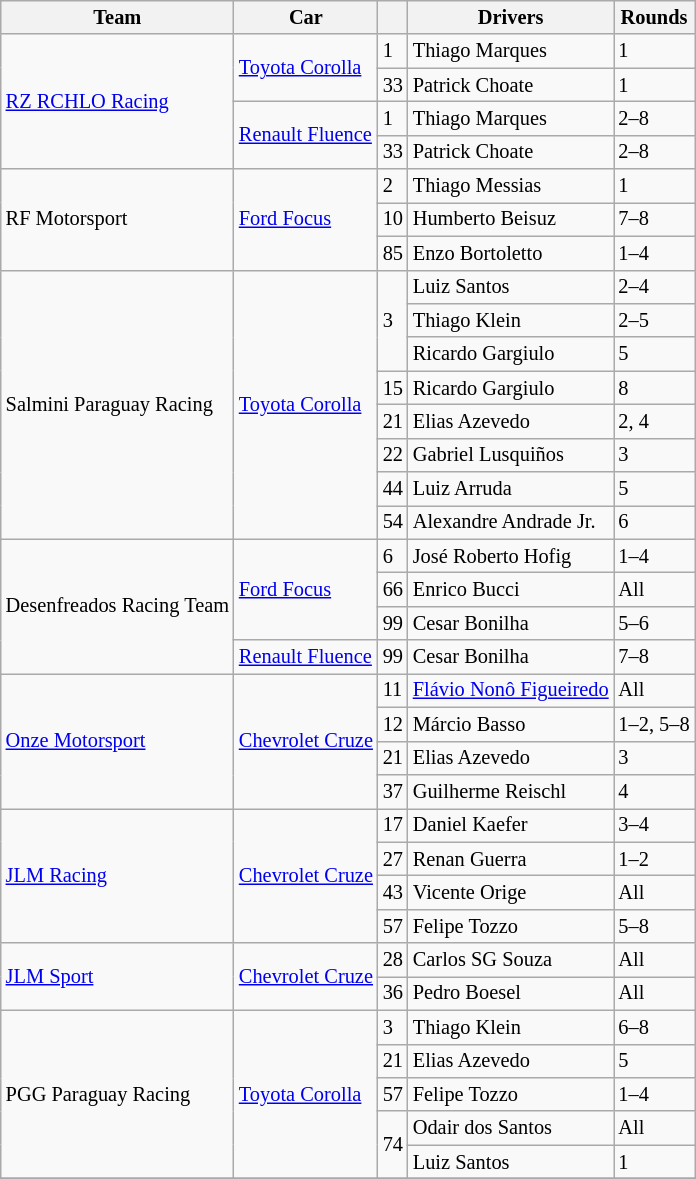<table class="wikitable" style="font-size: 85%;">
<tr>
<th>Team</th>
<th>Car</th>
<th></th>
<th>Drivers</th>
<th>Rounds</th>
</tr>
<tr>
<td rowspan=4><a href='#'>RZ RCHLO Racing</a></td>
<td rowspan=2><a href='#'>Toyota Corolla</a></td>
<td>1</td>
<td> Thiago Marques</td>
<td>1</td>
</tr>
<tr>
<td>33</td>
<td> Patrick Choate</td>
<td>1</td>
</tr>
<tr>
<td rowspan=2><a href='#'>Renault Fluence</a></td>
<td>1</td>
<td> Thiago Marques</td>
<td>2–8</td>
</tr>
<tr>
<td>33</td>
<td> Patrick Choate</td>
<td>2–8</td>
</tr>
<tr>
<td rowspan=3>RF Motorsport</td>
<td rowspan=3><a href='#'>Ford Focus</a></td>
<td>2</td>
<td> Thiago Messias</td>
<td>1</td>
</tr>
<tr>
<td>10</td>
<td> Humberto Beisuz</td>
<td>7–8</td>
</tr>
<tr>
<td>85</td>
<td> Enzo Bortoletto</td>
<td>1–4</td>
</tr>
<tr>
<td rowspan=8>Salmini Paraguay Racing</td>
<td rowspan=8><a href='#'>Toyota Corolla</a></td>
<td rowspan=3>3</td>
<td> Luiz Santos</td>
<td>2–4</td>
</tr>
<tr>
<td> Thiago Klein</td>
<td>2–5</td>
</tr>
<tr>
<td> Ricardo Gargiulo</td>
<td>5</td>
</tr>
<tr>
<td>15</td>
<td> Ricardo Gargiulo</td>
<td>8</td>
</tr>
<tr>
<td>21</td>
<td> Elias Azevedo</td>
<td>2, 4</td>
</tr>
<tr>
<td>22</td>
<td> Gabriel Lusquiños</td>
<td>3</td>
</tr>
<tr>
<td>44</td>
<td> Luiz Arruda</td>
<td>5</td>
</tr>
<tr>
<td>54</td>
<td> Alexandre Andrade Jr.</td>
<td>6</td>
</tr>
<tr>
<td rowspan=4>Desenfreados Racing Team</td>
<td rowspan=3><a href='#'>Ford Focus</a></td>
<td>6</td>
<td> José Roberto Hofig</td>
<td>1–4</td>
</tr>
<tr>
<td>66</td>
<td> Enrico Bucci</td>
<td>All</td>
</tr>
<tr>
<td>99</td>
<td> Cesar Bonilha</td>
<td>5–6</td>
</tr>
<tr>
<td rowspan><a href='#'>Renault Fluence</a></td>
<td>99</td>
<td> Cesar Bonilha</td>
<td>7–8</td>
</tr>
<tr>
<td rowspan=4><a href='#'>Onze Motorsport</a></td>
<td rowspan=4><a href='#'>Chevrolet Cruze</a></td>
<td>11</td>
<td> <a href='#'>Flávio Nonô Figueiredo</a></td>
<td>All</td>
</tr>
<tr>
<td>12</td>
<td> Márcio Basso</td>
<td>1–2, 5–8</td>
</tr>
<tr>
<td>21</td>
<td> Elias Azevedo</td>
<td>3</td>
</tr>
<tr>
<td>37</td>
<td> Guilherme Reischl</td>
<td>4</td>
</tr>
<tr>
<td rowspan=4><a href='#'>JLM Racing</a></td>
<td rowspan=4><a href='#'>Chevrolet Cruze</a></td>
<td>17</td>
<td> Daniel Kaefer</td>
<td>3–4</td>
</tr>
<tr>
<td>27</td>
<td> Renan Guerra</td>
<td>1–2</td>
</tr>
<tr>
<td>43</td>
<td> Vicente Orige</td>
<td>All</td>
</tr>
<tr>
<td>57</td>
<td> Felipe Tozzo</td>
<td>5–8</td>
</tr>
<tr>
<td rowspan=2><a href='#'>JLM Sport</a></td>
<td rowspan=2><a href='#'>Chevrolet Cruze</a></td>
<td>28</td>
<td> Carlos SG Souza</td>
<td>All</td>
</tr>
<tr>
<td>36</td>
<td> Pedro Boesel</td>
<td>All</td>
</tr>
<tr>
<td rowspan=5>PGG Paraguay Racing</td>
<td rowspan=5><a href='#'>Toyota Corolla</a></td>
<td>3</td>
<td> Thiago Klein</td>
<td>6–8</td>
</tr>
<tr>
<td>21</td>
<td> Elias Azevedo</td>
<td>5</td>
</tr>
<tr>
<td>57</td>
<td> Felipe Tozzo</td>
<td>1–4</td>
</tr>
<tr>
<td rowspan=2>74</td>
<td> Odair dos Santos</td>
<td>All</td>
</tr>
<tr>
<td> Luiz Santos</td>
<td>1</td>
</tr>
<tr>
</tr>
</table>
